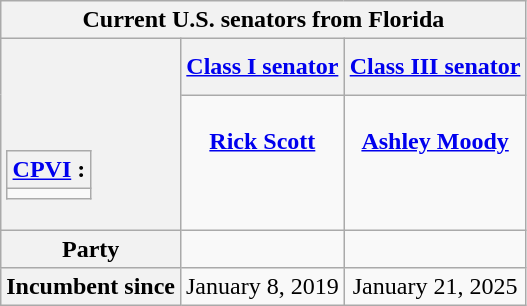<table class="wikitable floatright" style="text-align: center;">
<tr>
<th colspan=3>Current U.S. senators from Florida</th>
</tr>
<tr>
<th rowspan=2><br><br><br><table class="wikitable">
<tr>
<th><a href='#'>CPVI</a> :</th>
</tr>
<tr>
<td></td>
</tr>
</table>
</th>
<th><a href='#'>Class I senator</a></th>
<th><a href='#'>Class III senator</a></th>
</tr>
<tr style="vertical-align: top;">
<td><br><strong><a href='#'>Rick Scott</a></strong><br><br></td>
<td><br><strong><a href='#'>Ashley Moody</a></strong><br><br></td>
</tr>
<tr>
<th>Party</th>
<td></td>
<td></td>
</tr>
<tr>
<th>Incumbent since</th>
<td>January 8, 2019</td>
<td>January 21, 2025</td>
</tr>
</table>
